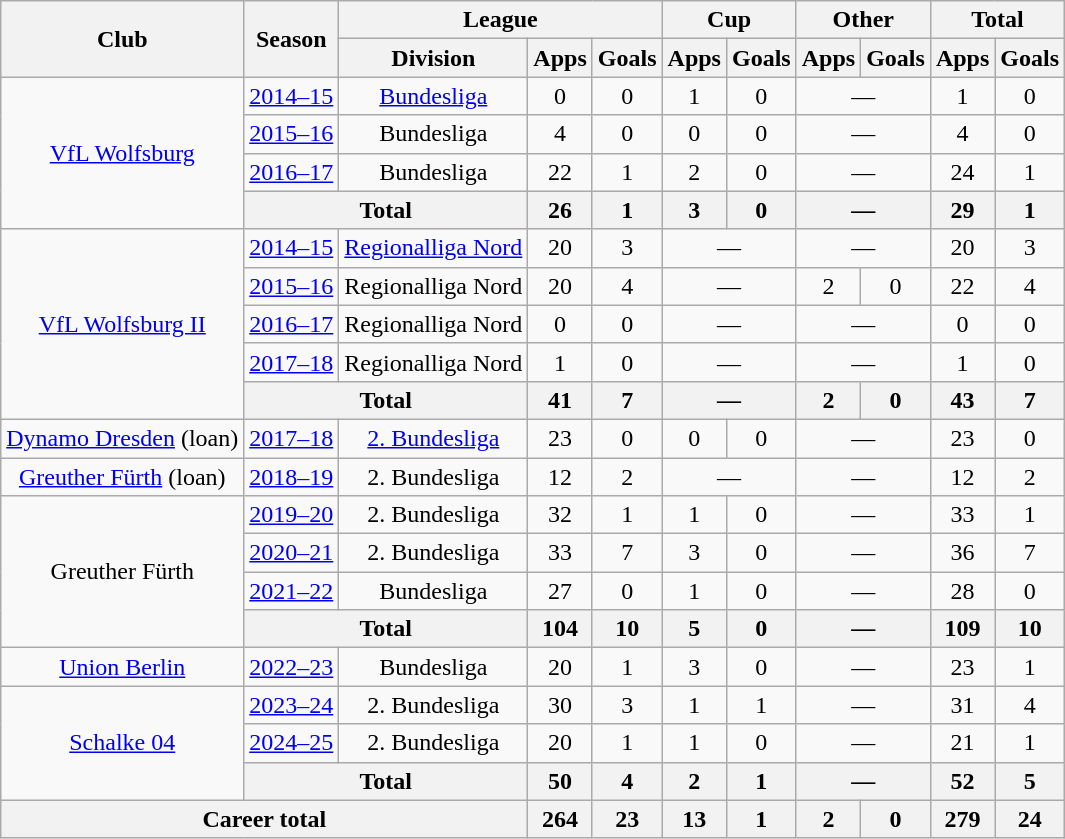<table class="wikitable" style="text-align:center">
<tr>
<th rowspan="2">Club</th>
<th rowspan="2">Season</th>
<th colspan="3">League</th>
<th colspan="2">Cup</th>
<th colspan="2">Other</th>
<th colspan="2">Total</th>
</tr>
<tr>
<th>Division</th>
<th>Apps</th>
<th>Goals</th>
<th>Apps</th>
<th>Goals</th>
<th>Apps</th>
<th>Goals</th>
<th>Apps</th>
<th>Goals</th>
</tr>
<tr>
<td rowspan="4"><a href='#'>VfL Wolfsburg</a></td>
<td><a href='#'>2014–15</a></td>
<td><a href='#'>Bundesliga</a></td>
<td>0</td>
<td>0</td>
<td>1</td>
<td>0</td>
<td colspan="2">—</td>
<td>1</td>
<td>0</td>
</tr>
<tr>
<td><a href='#'>2015–16</a></td>
<td>Bundesliga</td>
<td>4</td>
<td>0</td>
<td>0</td>
<td>0</td>
<td colspan="2">—</td>
<td>4</td>
<td>0</td>
</tr>
<tr>
<td><a href='#'>2016–17</a></td>
<td>Bundesliga</td>
<td>22</td>
<td>1</td>
<td>2</td>
<td>0</td>
<td colspan="2">—</td>
<td>24</td>
<td>1</td>
</tr>
<tr>
<th colspan="2">Total</th>
<th>26</th>
<th>1</th>
<th>3</th>
<th>0</th>
<th colspan="2">—</th>
<th>29</th>
<th>1</th>
</tr>
<tr>
<td rowspan="5"><a href='#'>VfL Wolfsburg II</a></td>
<td><a href='#'>2014–15</a></td>
<td><a href='#'>Regionalliga Nord</a></td>
<td>20</td>
<td>3</td>
<td colspan="2">—</td>
<td colspan="2">—</td>
<td>20</td>
<td>3</td>
</tr>
<tr>
<td><a href='#'>2015–16</a></td>
<td>Regionalliga Nord</td>
<td>20</td>
<td>4</td>
<td colspan="2">—</td>
<td>2</td>
<td>0</td>
<td>22</td>
<td>4</td>
</tr>
<tr>
<td><a href='#'>2016–17</a></td>
<td>Regionalliga Nord</td>
<td>0</td>
<td>0</td>
<td colspan="2">—</td>
<td colspan="2">—</td>
<td>0</td>
<td>0</td>
</tr>
<tr>
<td><a href='#'>2017–18</a></td>
<td>Regionalliga Nord</td>
<td>1</td>
<td>0</td>
<td colspan="2">—</td>
<td colspan="2">—</td>
<td>1</td>
<td>0</td>
</tr>
<tr>
<th colspan="2">Total</th>
<th>41</th>
<th>7</th>
<th colspan="2">—</th>
<th>2</th>
<th>0</th>
<th>43</th>
<th>7</th>
</tr>
<tr>
<td><a href='#'>Dynamo Dresden</a> (loan)</td>
<td><a href='#'>2017–18</a></td>
<td><a href='#'>2. Bundesliga</a></td>
<td>23</td>
<td>0</td>
<td>0</td>
<td>0</td>
<td colspan="2">—</td>
<td>23</td>
<td>0</td>
</tr>
<tr>
<td><a href='#'>Greuther Fürth</a> (loan)</td>
<td><a href='#'>2018–19</a></td>
<td>2. Bundesliga</td>
<td>12</td>
<td>2</td>
<td colspan="2">—</td>
<td colspan="2">—</td>
<td>12</td>
<td>2</td>
</tr>
<tr>
<td rowspan="4">Greuther Fürth</td>
<td><a href='#'>2019–20</a></td>
<td>2. Bundesliga</td>
<td>32</td>
<td>1</td>
<td>1</td>
<td>0</td>
<td colspan="2">—</td>
<td>33</td>
<td>1</td>
</tr>
<tr>
<td><a href='#'>2020–21</a></td>
<td>2. Bundesliga</td>
<td>33</td>
<td>7</td>
<td>3</td>
<td>0</td>
<td colspan="2">—</td>
<td>36</td>
<td>7</td>
</tr>
<tr>
<td><a href='#'>2021–22</a></td>
<td>Bundesliga</td>
<td>27</td>
<td>0</td>
<td>1</td>
<td>0</td>
<td colspan="2">—</td>
<td>28</td>
<td>0</td>
</tr>
<tr>
<th colspan="2">Total</th>
<th>104</th>
<th>10</th>
<th>5</th>
<th>0</th>
<th colspan="2">—</th>
<th>109</th>
<th>10</th>
</tr>
<tr>
<td><a href='#'>Union Berlin</a></td>
<td><a href='#'>2022–23</a></td>
<td>Bundesliga</td>
<td>20</td>
<td>1</td>
<td>3</td>
<td>0</td>
<td colspan="2">—</td>
<td>23</td>
<td>1</td>
</tr>
<tr>
<td rowspan="3"><a href='#'>Schalke 04</a></td>
<td><a href='#'>2023–24</a></td>
<td>2. Bundesliga</td>
<td>30</td>
<td>3</td>
<td>1</td>
<td>1</td>
<td colspan="2">—</td>
<td>31</td>
<td>4</td>
</tr>
<tr>
<td><a href='#'>2024–25</a></td>
<td>2. Bundesliga</td>
<td>20</td>
<td>1</td>
<td>1</td>
<td>0</td>
<td colspan="2">—</td>
<td>21</td>
<td>1</td>
</tr>
<tr>
<th colspan="2">Total</th>
<th>50</th>
<th>4</th>
<th>2</th>
<th>1</th>
<th colspan="2">—</th>
<th>52</th>
<th>5</th>
</tr>
<tr>
<th colspan="3">Career total</th>
<th>264</th>
<th>23</th>
<th>13</th>
<th>1</th>
<th>2</th>
<th>0</th>
<th>279</th>
<th>24</th>
</tr>
</table>
